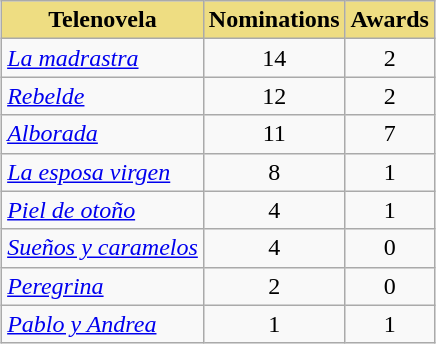<table class="wikitable sortable" style="margin:1em auto;">
<tr>
<th style="background-color:#EEDD82;">Telenovela</th>
<th style="background-color:#EEDD82;">Nominations</th>
<th style="background-color:#EEDD82;">Awards</th>
</tr>
<tr>
<td><em><a href='#'>La madrastra</a></em></td>
<td style="text-align:center;">14</td>
<td style="text-align:center;">2</td>
</tr>
<tr>
<td><em><a href='#'>Rebelde</a></em></td>
<td style="text-align:center;">12</td>
<td style="text-align:center;">2</td>
</tr>
<tr>
<td><em><a href='#'>Alborada</a></em></td>
<td style="text-align:center;">11</td>
<td style="text-align:center;">7</td>
</tr>
<tr>
<td><em><a href='#'>La esposa virgen</a></em></td>
<td style="text-align:center;">8</td>
<td style="text-align:center;">1</td>
</tr>
<tr>
<td><em><a href='#'>Piel de otoño</a></em></td>
<td style="text-align:center;">4</td>
<td style="text-align:center;">1</td>
</tr>
<tr>
<td><em><a href='#'>Sueños y caramelos</a></em></td>
<td style="text-align:center;">4</td>
<td style="text-align:center;">0</td>
</tr>
<tr>
<td><em><a href='#'>Peregrina</a></em></td>
<td style="text-align:center;">2</td>
<td style="text-align:center;">0</td>
</tr>
<tr>
<td><em><a href='#'>Pablo y Andrea</a></em></td>
<td style="text-align:center;">1</td>
<td style="text-align:center;">1</td>
</tr>
</table>
